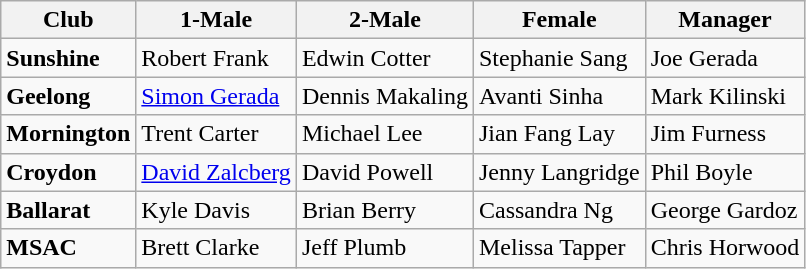<table class="wikitable">
<tr>
<th>Club</th>
<th>1-Male</th>
<th>2-Male</th>
<th>Female</th>
<th>Manager</th>
</tr>
<tr>
<td><strong>Sunshine</strong></td>
<td>Robert Frank</td>
<td>Edwin Cotter</td>
<td>Stephanie Sang</td>
<td>Joe Gerada</td>
</tr>
<tr>
<td><strong>Geelong</strong></td>
<td><a href='#'>Simon Gerada</a></td>
<td>Dennis Makaling</td>
<td>Avanti Sinha</td>
<td>Mark Kilinski</td>
</tr>
<tr>
<td><strong>Mornington</strong></td>
<td>Trent Carter</td>
<td>Michael Lee</td>
<td>Jian Fang Lay</td>
<td>Jim Furness</td>
</tr>
<tr>
<td><strong>Croydon</strong></td>
<td><a href='#'>David Zalcberg</a></td>
<td>David Powell</td>
<td>Jenny Langridge</td>
<td>Phil Boyle</td>
</tr>
<tr>
<td><strong>Ballarat</strong></td>
<td>Kyle Davis</td>
<td>Brian Berry</td>
<td>Cassandra Ng</td>
<td>George Gardoz</td>
</tr>
<tr>
<td><strong>MSAC</strong></td>
<td>Brett Clarke</td>
<td>Jeff Plumb</td>
<td>Melissa Tapper</td>
<td>Chris Horwood</td>
</tr>
</table>
